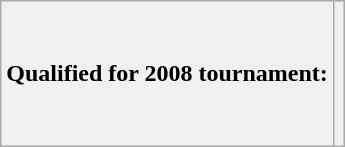<table class="wikitable">
<tr bgcolor="#f0f0f0">
<td><strong>Qualified for 2008 tournament:</strong></td>
<td><br><br><br><br><br></td>
</tr>
</table>
